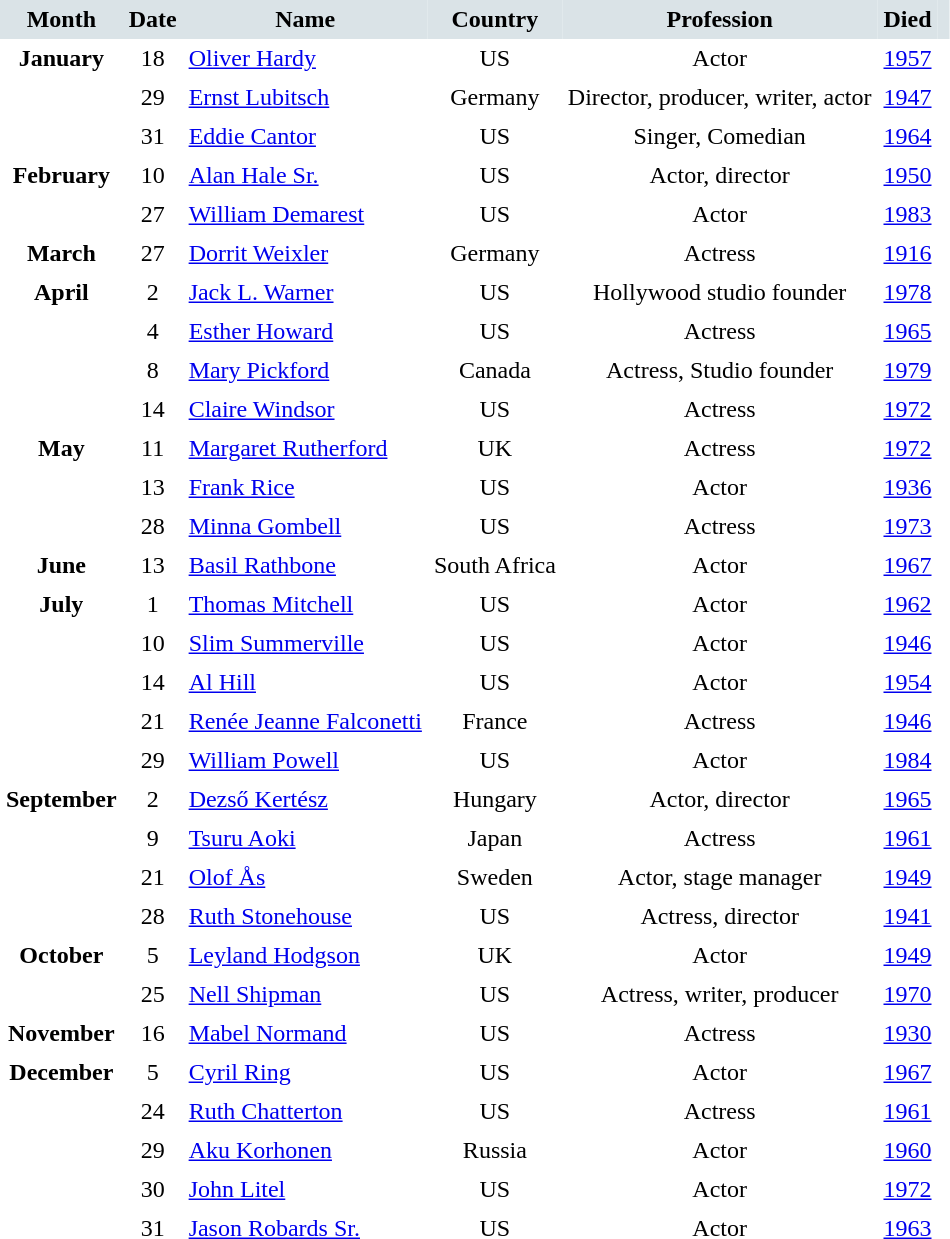<table cellspacing="0" cellpadding="4" border="0">
<tr style="background:#dae3e7; text-align:center;">
<td><strong>Month</strong></td>
<td><strong>Date</strong></td>
<td><strong>Name</strong></td>
<td><strong>Country</strong></td>
<td><strong>Profession</strong></td>
<td><strong>Died</strong></td>
<td></td>
</tr>
<tr valign="top">
<td rowspan=3 style="text-align:center; vertical-align:top;"><strong>January</strong></td>
<td style="text-align:center;">18</td>
<td><a href='#'>Oliver Hardy</a></td>
<td style="text-align:center;">US</td>
<td style="text-align:center;">Actor</td>
<td><a href='#'>1957</a></td>
<td></td>
</tr>
<tr>
<td style="text-align:center;">29</td>
<td><a href='#'>Ernst Lubitsch</a></td>
<td style="text-align:center;">Germany</td>
<td style="text-align:center;">Director, producer, writer, actor</td>
<td><a href='#'>1947</a></td>
<td></td>
</tr>
<tr>
<td style="text-align:center;">31</td>
<td><a href='#'>Eddie Cantor</a></td>
<td style="text-align:center;">US</td>
<td style="text-align:center;">Singer, Comedian</td>
<td><a href='#'>1964</a></td>
<td></td>
</tr>
<tr>
<td rowspan=2 style="text-align:center; vertical-align:top;"><strong>February</strong></td>
<td style="text-align:center;">10</td>
<td><a href='#'>Alan Hale Sr.</a></td>
<td style="text-align:center;">US</td>
<td style="text-align:center;">Actor, director</td>
<td><a href='#'>1950</a></td>
<td></td>
</tr>
<tr>
<td style="text-align:center;">27</td>
<td><a href='#'>William Demarest</a></td>
<td style="text-align:center;">US</td>
<td style="text-align:center;">Actor</td>
<td><a href='#'>1983</a></td>
<td></td>
</tr>
<tr>
<td rowspan=1 style="text-align:center; vertical-align:top;"><strong>March</strong></td>
<td style="text-align:center;">27</td>
<td><a href='#'>Dorrit Weixler</a></td>
<td style="text-align:center;">Germany</td>
<td style="text-align:center;">Actress</td>
<td><a href='#'>1916</a></td>
<td></td>
</tr>
<tr>
<td rowspan=4 style="text-align:center; vertical-align:top;"><strong>April</strong></td>
<td style="text-align:center;">2</td>
<td><a href='#'>Jack L. Warner</a></td>
<td style="text-align:center;">US</td>
<td style="text-align:center;">Hollywood studio founder</td>
<td><a href='#'>1978</a></td>
<td></td>
</tr>
<tr>
<td style="text-align:center;">4</td>
<td><a href='#'>Esther Howard</a></td>
<td style="text-align:center;">US</td>
<td style="text-align:center;">Actress</td>
<td><a href='#'>1965</a></td>
<td></td>
</tr>
<tr>
<td style="text-align:center;">8</td>
<td><a href='#'>Mary Pickford</a></td>
<td style="text-align:center;">Canada</td>
<td style="text-align:center;">Actress, Studio founder</td>
<td><a href='#'>1979</a></td>
<td></td>
</tr>
<tr>
<td style="text-align:center;">14</td>
<td><a href='#'>Claire Windsor</a></td>
<td style="text-align:center;">US</td>
<td style="text-align:center;">Actress</td>
<td><a href='#'>1972</a></td>
<td></td>
</tr>
<tr>
<td rowspan=3 style="text-align:center; vertical-align:top;"><strong>May</strong></td>
<td style="text-align:center;">11</td>
<td><a href='#'>Margaret Rutherford</a></td>
<td style="text-align:center;">UK</td>
<td style="text-align:center;">Actress</td>
<td><a href='#'>1972</a></td>
<td></td>
</tr>
<tr>
<td style="text-align:center;">13</td>
<td><a href='#'>Frank Rice</a></td>
<td style="text-align:center;">US</td>
<td style="text-align:center;">Actor</td>
<td><a href='#'>1936</a></td>
<td></td>
</tr>
<tr>
<td style="text-align:center;">28</td>
<td><a href='#'>Minna Gombell</a></td>
<td style="text-align:center;">US</td>
<td style="text-align:center;">Actress</td>
<td><a href='#'>1973</a></td>
<td></td>
</tr>
<tr>
<td rowspan=1 style="text-align:center; vertical-align:top;"><strong>June</strong></td>
<td style="text-align:center;">13</td>
<td><a href='#'>Basil Rathbone</a></td>
<td style="text-align:center;">South Africa</td>
<td style="text-align:center;">Actor</td>
<td><a href='#'>1967</a></td>
<td></td>
</tr>
<tr>
<td rowspan=5 style="text-align:center; vertical-align:top;"><strong>July</strong></td>
<td style="text-align:center;">1</td>
<td><a href='#'>Thomas Mitchell</a></td>
<td style="text-align:center;">US</td>
<td style="text-align:center;">Actor</td>
<td><a href='#'>1962</a></td>
<td></td>
</tr>
<tr>
<td style="text-align:center;">10</td>
<td><a href='#'>Slim Summerville</a></td>
<td style="text-align:center;">US</td>
<td style="text-align:center;">Actor</td>
<td><a href='#'>1946</a></td>
<td></td>
</tr>
<tr>
<td style="text-align:center;">14</td>
<td><a href='#'>Al Hill</a></td>
<td style="text-align:center;">US</td>
<td style="text-align:center;">Actor</td>
<td><a href='#'>1954</a></td>
<td></td>
</tr>
<tr>
<td style="text-align:center;">21</td>
<td><a href='#'>Renée Jeanne Falconetti</a></td>
<td style="text-align:center;">France</td>
<td style="text-align:center;">Actress</td>
<td><a href='#'>1946</a></td>
<td></td>
</tr>
<tr>
<td style="text-align:center;">29</td>
<td><a href='#'>William Powell</a></td>
<td style="text-align:center;">US</td>
<td style="text-align:center;">Actor</td>
<td><a href='#'>1984</a></td>
<td></td>
</tr>
<tr>
<td rowspan=4 style="text-align:center; vertical-align:top;"><strong>September</strong></td>
<td style="text-align:center;">2</td>
<td><a href='#'>Dezső Kertész</a></td>
<td style="text-align:center;">Hungary</td>
<td style="text-align:center;">Actor, director</td>
<td><a href='#'>1965</a></td>
<td></td>
</tr>
<tr>
<td style="text-align:center;">9</td>
<td><a href='#'>Tsuru Aoki</a></td>
<td style="text-align:center;">Japan</td>
<td style="text-align:center;">Actress</td>
<td><a href='#'>1961</a></td>
<td></td>
</tr>
<tr>
<td style="text-align:center;">21</td>
<td><a href='#'>Olof Ås</a></td>
<td style="text-align:center;">Sweden</td>
<td style="text-align:center;">Actor, stage manager</td>
<td><a href='#'>1949</a></td>
<td></td>
</tr>
<tr>
<td style="text-align:center;">28</td>
<td><a href='#'>Ruth Stonehouse</a></td>
<td style="text-align:center;">US</td>
<td style="text-align:center;">Actress, director</td>
<td><a href='#'>1941</a></td>
<td></td>
</tr>
<tr>
<td rowspan=2 style="text-align:center; vertical-align:top;"><strong>October</strong></td>
<td style="text-align:center;">5</td>
<td><a href='#'>Leyland Hodgson</a></td>
<td style="text-align:center;">UK</td>
<td style="text-align:center;">Actor</td>
<td><a href='#'>1949</a></td>
<td></td>
</tr>
<tr>
<td style="text-align:center;">25</td>
<td><a href='#'>Nell Shipman</a></td>
<td style="text-align:center;">US</td>
<td style="text-align:center;">Actress, writer, producer</td>
<td><a href='#'>1970</a></td>
<td></td>
</tr>
<tr>
<td rowspan=1 style="text-align:center; vertical-align:top;"><strong>November</strong></td>
<td style="text-align:center;">16</td>
<td><a href='#'>Mabel Normand</a></td>
<td style="text-align:center;">US</td>
<td style="text-align:center;">Actress</td>
<td><a href='#'>1930</a></td>
<td></td>
</tr>
<tr>
<td rowspan=5 style="text-align:center; vertical-align:top;"><strong>December</strong></td>
<td style="text-align:center;">5</td>
<td><a href='#'>Cyril Ring</a></td>
<td style="text-align:center;">US</td>
<td style="text-align:center;">Actor</td>
<td><a href='#'>1967</a></td>
<td></td>
</tr>
<tr>
<td style="text-align:center;">24</td>
<td><a href='#'>Ruth Chatterton</a></td>
<td style="text-align:center;">US</td>
<td style="text-align:center;">Actress</td>
<td><a href='#'>1961</a></td>
<td></td>
</tr>
<tr>
<td style="text-align:center;">29</td>
<td><a href='#'>Aku Korhonen</a></td>
<td style="text-align:center;">Russia</td>
<td style="text-align:center;">Actor</td>
<td><a href='#'>1960</a></td>
<td></td>
</tr>
<tr>
<td style="text-align:center;">30</td>
<td><a href='#'>John Litel</a></td>
<td style="text-align:center;">US</td>
<td style="text-align:center;">Actor</td>
<td><a href='#'>1972</a></td>
<td></td>
</tr>
<tr>
<td style="text-align:center;">31</td>
<td><a href='#'>Jason Robards Sr.</a></td>
<td style="text-align:center;">US</td>
<td style="text-align:center;">Actor</td>
<td><a href='#'>1963</a></td>
<td></td>
</tr>
<tr>
</tr>
</table>
